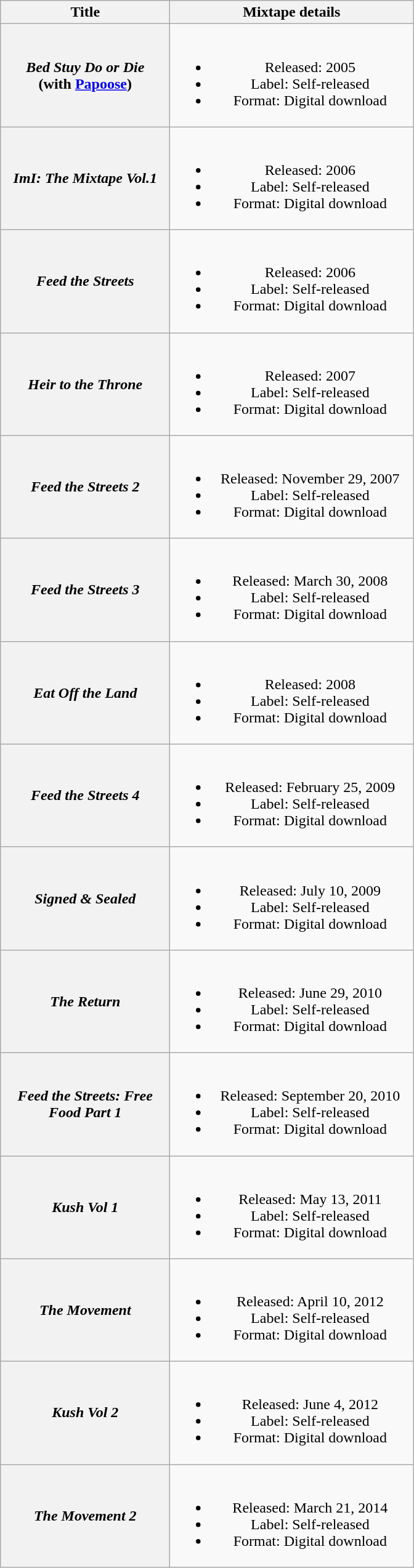<table class="wikitable plainrowheaders" style="text-align:center;">
<tr>
<th scope="col" style="width:11em;">Title</th>
<th scope="col" style="width:16em;">Mixtape details</th>
</tr>
<tr>
<th scope="row"><em>Bed Stuy Do or Die</em><br><span>(with <a href='#'>Papoose</a>)</span></th>
<td><br><ul><li>Released: 2005</li><li>Label: Self-released</li><li>Format: Digital download</li></ul></td>
</tr>
<tr>
<th scope="row"><em>ImI: The Mixtape Vol.1</em></th>
<td><br><ul><li>Released: 2006</li><li>Label: Self-released</li><li>Format: Digital download</li></ul></td>
</tr>
<tr>
<th scope="row"><em>Feed the Streets</em></th>
<td><br><ul><li>Released: 2006</li><li>Label: Self-released</li><li>Format: Digital download</li></ul></td>
</tr>
<tr>
<th scope="row"><em>Heir to the Throne</em></th>
<td><br><ul><li>Released: 2007</li><li>Label: Self-released</li><li>Format: Digital download</li></ul></td>
</tr>
<tr>
<th scope="row"><em>Feed the Streets 2</em></th>
<td><br><ul><li>Released: November 29, 2007</li><li>Label: Self-released</li><li>Format: Digital download</li></ul></td>
</tr>
<tr>
<th scope="row"><em>Feed the Streets 3</em></th>
<td><br><ul><li>Released: March 30, 2008</li><li>Label: Self-released</li><li>Format: Digital download</li></ul></td>
</tr>
<tr>
<th scope="row"><em>Eat Off the Land</em></th>
<td><br><ul><li>Released: 2008</li><li>Label: Self-released</li><li>Format: Digital download</li></ul></td>
</tr>
<tr>
<th scope="row"><em>Feed the Streets 4</em></th>
<td><br><ul><li>Released: February 25, 2009</li><li>Label: Self-released</li><li>Format: Digital download</li></ul></td>
</tr>
<tr>
<th scope="row"><em>Signed & Sealed</em></th>
<td><br><ul><li>Released: July 10, 2009</li><li>Label: Self-released</li><li>Format: Digital download</li></ul></td>
</tr>
<tr>
<th scope="row"><em>The Return</em></th>
<td><br><ul><li>Released: June 29, 2010</li><li>Label: Self-released</li><li>Format: Digital download</li></ul></td>
</tr>
<tr>
<th scope="row"><em>Feed the Streets: Free Food Part 1</em></th>
<td><br><ul><li>Released: September 20, 2010</li><li>Label: Self-released</li><li>Format: Digital download</li></ul></td>
</tr>
<tr>
<th scope="row"><em>Kush Vol 1</em></th>
<td><br><ul><li>Released: May 13, 2011</li><li>Label: Self-released</li><li>Format: Digital download</li></ul></td>
</tr>
<tr>
<th scope="row"><em>The Movement</em></th>
<td><br><ul><li>Released: April 10, 2012</li><li>Label: Self-released</li><li>Format: Digital download</li></ul></td>
</tr>
<tr>
<th scope="row"><em>Kush Vol 2</em></th>
<td><br><ul><li>Released: June 4, 2012</li><li>Label: Self-released</li><li>Format: Digital download</li></ul></td>
</tr>
<tr>
<th scope="row"><em>The Movement 2</em></th>
<td><br><ul><li>Released: March 21, 2014</li><li>Label: Self-released</li><li>Format: Digital download</li></ul></td>
</tr>
</table>
